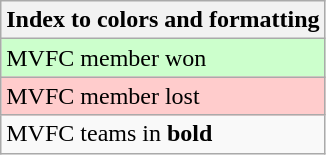<table class="wikitable">
<tr>
<th>Index to colors and formatting</th>
</tr>
<tr style="background:#cfc;">
<td>MVFC member won</td>
</tr>
<tr style="background:#fcc;">
<td>MVFC member lost</td>
</tr>
<tr>
<td>MVFC teams in <strong>bold</strong></td>
</tr>
</table>
